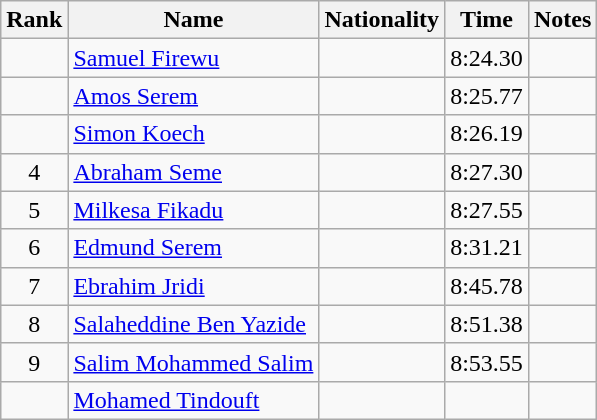<table class="wikitable sortable" style="text-align:center">
<tr>
<th>Rank</th>
<th>Name</th>
<th>Nationality</th>
<th>Time</th>
<th>Notes</th>
</tr>
<tr>
<td></td>
<td align=left><a href='#'>Samuel Firewu</a></td>
<td align=left></td>
<td>8:24.30</td>
<td></td>
</tr>
<tr>
<td></td>
<td align=left><a href='#'>Amos Serem</a></td>
<td align=left></td>
<td>8:25.77</td>
<td></td>
</tr>
<tr>
<td></td>
<td align=left><a href='#'>Simon Koech</a></td>
<td align=left></td>
<td>8:26.19</td>
<td></td>
</tr>
<tr>
<td>4</td>
<td align=left><a href='#'>Abraham Seme</a></td>
<td align=left></td>
<td>8:27.30</td>
<td></td>
</tr>
<tr>
<td>5</td>
<td align=left><a href='#'>Milkesa Fikadu</a></td>
<td align=left></td>
<td>8:27.55</td>
<td></td>
</tr>
<tr>
<td>6</td>
<td align=left><a href='#'>Edmund Serem</a></td>
<td align=left></td>
<td>8:31.21</td>
<td></td>
</tr>
<tr>
<td>7</td>
<td align=left><a href='#'>Ebrahim Jridi</a></td>
<td align=left></td>
<td>8:45.78</td>
<td></td>
</tr>
<tr>
<td>8</td>
<td align=left><a href='#'>Salaheddine Ben Yazide</a></td>
<td align=left></td>
<td>8:51.38</td>
<td></td>
</tr>
<tr>
<td>9</td>
<td align=left><a href='#'>Salim Mohammed Salim</a></td>
<td align=left></td>
<td>8:53.55</td>
<td></td>
</tr>
<tr>
<td></td>
<td align=left><a href='#'>Mohamed Tindouft</a></td>
<td align=left></td>
<td></td>
<td></td>
</tr>
</table>
